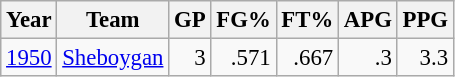<table class="wikitable sortable" style="font-size:95%; text-align:right;">
<tr>
<th>Year</th>
<th>Team</th>
<th>GP</th>
<th>FG%</th>
<th>FT%</th>
<th>APG</th>
<th>PPG</th>
</tr>
<tr>
<td style="text-align:left;"><a href='#'>1950</a></td>
<td style="text-align:left;"><a href='#'>Sheboygan</a></td>
<td>3</td>
<td>.571</td>
<td>.667</td>
<td>.3</td>
<td>3.3</td>
</tr>
</table>
